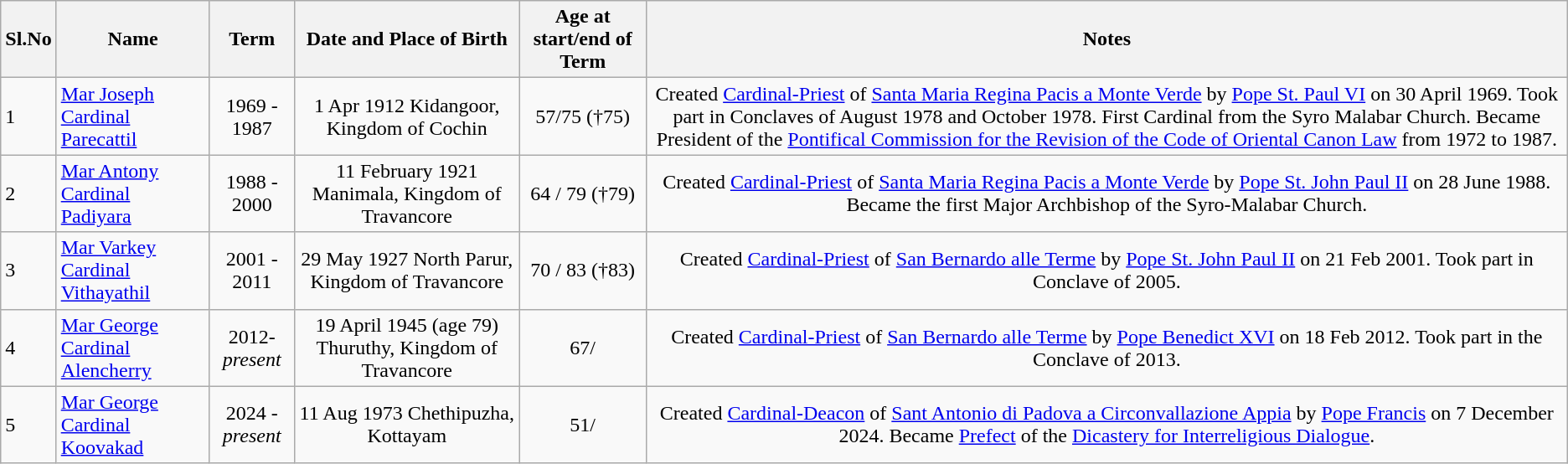<table class="wikitable sortable">
<tr>
<th>Sl.No</th>
<th>Name</th>
<th>Term</th>
<th>Date and Place of Birth</th>
<th>Age at start/end of Term</th>
<th>Notes</th>
</tr>
<tr>
<td>1</td>
<td><a href='#'> Mar Joseph Cardinal Parecattil</a></td>
<td align="center">1969 - 1987</td>
<td align="center">1 Apr 1912 Kidangoor, Kingdom of Cochin</td>
<td align="center">57/75 (†75)</td>
<td align="center">Created <a href='#'>Cardinal-Priest</a> of <a href='#'>Santa Maria Regina Pacis a Monte Verde</a> by <a href='#'>Pope St. Paul VI</a> on 30 April 1969. Took part in Conclaves of August 1978 and October 1978. First Cardinal from the Syro Malabar Church. Became President of the <a href='#'>Pontifical Commission for the Revision of the Code of Oriental Canon Law</a> from 1972 to 1987.</td>
</tr>
<tr>
<td>2</td>
<td><a href='#'> Mar Antony Cardinal Padiyara</a></td>
<td align="center">1988 - 2000</td>
<td align="center">11 February 1921 Manimala, Kingdom of Travancore</td>
<td align="center">64 / 79 (†79)</td>
<td align="center">Created <a href='#'>Cardinal-Priest</a> of <a href='#'>Santa Maria Regina Pacis a Monte Verde</a> by <a href='#'>Pope St. John Paul II</a> on 28 June 1988. Became the first Major Archbishop of the Syro-Malabar Church.</td>
</tr>
<tr>
<td>3</td>
<td><a href='#'> Mar Varkey Cardinal Vithayathil</a></td>
<td align="center">2001 - 2011</td>
<td align="center">29 May 1927 North Parur, Kingdom of Travancore</td>
<td align="center">70 / 83 (†83)</td>
<td align="center">Created <a href='#'>Cardinal-Priest</a> of <a href='#'>San Bernardo alle Terme</a> by <a href='#'>Pope St. John Paul II</a> on 21 Feb 2001. Took part in Conclave of 2005.</td>
</tr>
<tr>
<td>4</td>
<td><a href='#'> Mar George Cardinal Alencherry</a></td>
<td align="center">2012- <em>present</em></td>
<td align="center">19 April 1945 (age 79) Thuruthy, Kingdom of Travancore</td>
<td align="center">67/</td>
<td align="center">Created <a href='#'>Cardinal-Priest</a> of <a href='#'>San Bernardo alle Terme</a> by <a href='#'>Pope Benedict XVI</a> on 18 Feb 2012. Took part in the Conclave of 2013.</td>
</tr>
<tr>
<td>5</td>
<td><a href='#'> Mar George Cardinal Koovakad</a></td>
<td align="center">2024 - <em>present</em></td>
<td align="center">11 Aug 1973 Chethipuzha, Kottayam</td>
<td align="center">51/</td>
<td align="center">Created <a href='#'>Cardinal-Deacon</a> of <a href='#'>Sant  Antonio di Padova a Circonvallazione Appia</a> by <a href='#'>Pope Francis</a> on 7 December 2024. Became <a href='#'>Prefect</a> of the <a href='#'>Dicastery for Interreligious Dialogue</a>.</td>
</tr>
</table>
